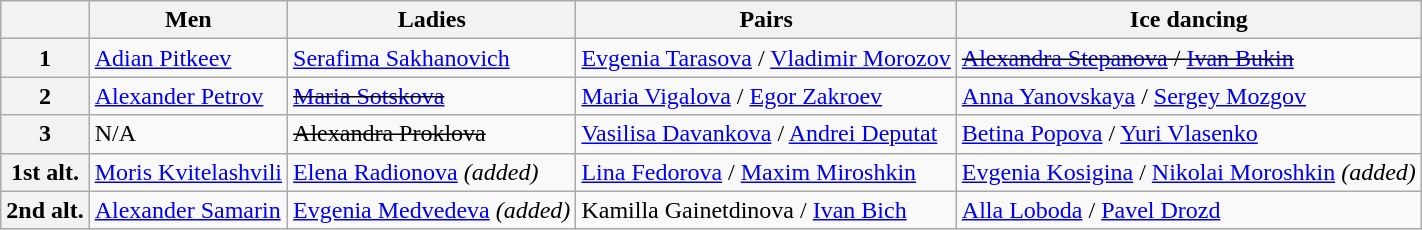<table class="wikitable">
<tr>
<th></th>
<th>Men</th>
<th>Ladies</th>
<th>Pairs</th>
<th>Ice dancing</th>
</tr>
<tr>
<th>1</th>
<td><a href='#'>Adian Pitkeev</a></td>
<td><a href='#'>Serafima Sakhanovich</a></td>
<td><a href='#'>Evgenia Tarasova</a> / <a href='#'>Vladimir Morozov</a></td>
<td><s><a href='#'>Alexandra Stepanova</a> / <a href='#'>Ivan Bukin</a></s></td>
</tr>
<tr>
<th>2</th>
<td><a href='#'>Alexander Petrov</a></td>
<td><s><a href='#'>Maria Sotskova</a></s></td>
<td><a href='#'>Maria Vigalova</a> / <a href='#'>Egor Zakroev</a></td>
<td><a href='#'>Anna Yanovskaya</a> / <a href='#'>Sergey Mozgov</a></td>
</tr>
<tr>
<th>3</th>
<td>N/A</td>
<td><s>Alexandra Proklova</s></td>
<td><a href='#'>Vasilisa Davankova</a> / <a href='#'>Andrei Deputat</a></td>
<td><a href='#'>Betina Popova</a> / <a href='#'>Yuri Vlasenko</a></td>
</tr>
<tr>
<th>1st alt.</th>
<td><a href='#'>Moris Kvitelashvili</a></td>
<td><a href='#'>Elena Radionova</a> <em>(added)</em></td>
<td><a href='#'>Lina Fedorova</a> / <a href='#'>Maxim Miroshkin</a></td>
<td><a href='#'>Evgenia Kosigina</a> / <a href='#'>Nikolai Moroshkin</a> <em>(added)</em></td>
</tr>
<tr>
<th>2nd alt.</th>
<td><a href='#'>Alexander Samarin</a></td>
<td><a href='#'>Evgenia Medvedeva</a> <em>(added)</em></td>
<td>Kamilla Gainetdinova / <a href='#'>Ivan Bich</a></td>
<td><a href='#'>Alla Loboda</a> / <a href='#'>Pavel Drozd</a></td>
</tr>
</table>
